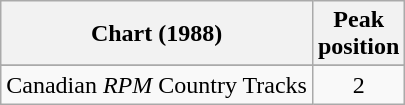<table class="wikitable sortable">
<tr>
<th align="left">Chart (1988)</th>
<th align="center">Peak<br>position</th>
</tr>
<tr>
</tr>
<tr>
<td align="left">Canadian <em>RPM</em> Country Tracks</td>
<td align="center">2</td>
</tr>
</table>
